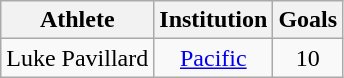<table class="wikitable" style="text-align:center">
<tr>
<th>Athlete</th>
<th>Institution</th>
<th>Goals</th>
</tr>
<tr>
<td>Luke Pavillard</td>
<td align=center style=><a href='#'><span>Pacific</span></a></td>
<td>10</td>
</tr>
</table>
